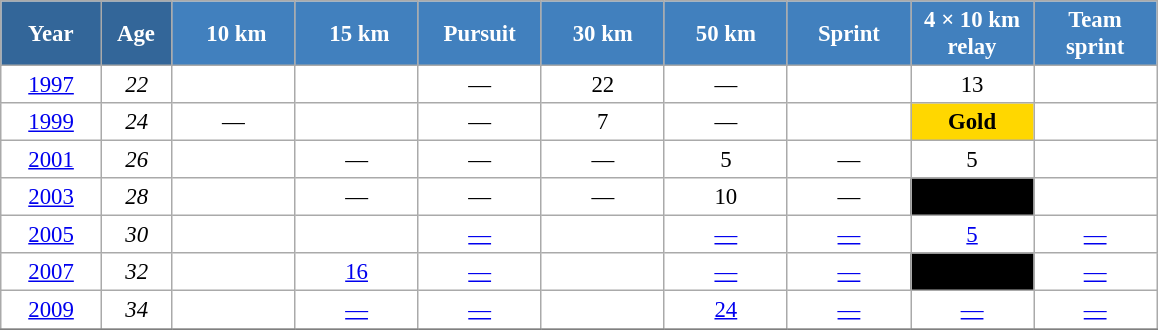<table class="wikitable" style="font-size:95%; text-align:center; border:grey solid 1px; border-collapse:collapse; background:#ffffff;">
<tr>
<th style="background-color:#369; color:white; width:60px;"> Year </th>
<th style="background-color:#369; color:white; width:40px;"> Age </th>
<th style="background-color:#4180be; color:white; width:75px;"> 10 km</th>
<th style="background-color:#4180be; color:white; width:75px;"> 15 km</th>
<th style="background-color:#4180be; color:white; width:75px;"> Pursuit </th>
<th style="background-color:#4180be; color:white; width:75px;"> 30 km </th>
<th style="background-color:#4180be; color:white; width:75px;"> 50 km </th>
<th style="background-color:#4180be; color:white; width:75px;"> Sprint </th>
<th style="background-color:#4180be; color:white; width:75px;"> 4 × 10 km <br> relay </th>
<th style="background-color:#4180be; color:white; width:75px;"> Team <br> sprint </th>
</tr>
<tr>
<td><a href='#'>1997</a></td>
<td><em>22</em></td>
<td></td>
<td></td>
<td>—</td>
<td>22</td>
<td>—</td>
<td></td>
<td>13</td>
<td></td>
</tr>
<tr>
<td><a href='#'>1999</a></td>
<td><em>24</em></td>
<td>—</td>
<td></td>
<td>—</td>
<td>7</td>
<td>—</td>
<td></td>
<td style="background:gold;"><strong>Gold</strong></td>
<td></td>
</tr>
<tr>
<td><a href='#'>2001</a></td>
<td><em>26</em></td>
<td></td>
<td>—</td>
<td>—</td>
<td>—</td>
<td>5</td>
<td>—</td>
<td>5</td>
<td></td>
</tr>
<tr>
<td><a href='#'>2003</a></td>
<td><em>28</em></td>
<td></td>
<td>—</td>
<td>—</td>
<td>—</td>
<td>10</td>
<td>—</td>
<td style="background:#000; color:#fff;"><span></span></td>
<td></td>
</tr>
<tr>
<td><a href='#'>2005</a></td>
<td><em>30</em></td>
<td></td>
<td><a href='#'></a></td>
<td><a href='#'>—</a></td>
<td></td>
<td><a href='#'>—</a></td>
<td><a href='#'>—</a></td>
<td><a href='#'>5</a></td>
<td><a href='#'>—</a></td>
</tr>
<tr>
<td><a href='#'>2007</a></td>
<td><em>32</em></td>
<td></td>
<td><a href='#'>16</a></td>
<td><a href='#'>—</a></td>
<td></td>
<td><a href='#'>—</a></td>
<td><a href='#'>—</a></td>
<td style="background:#000; color:#fff;"><a href='#'><span></span></a></td>
<td><a href='#'>—</a></td>
</tr>
<tr>
<td><a href='#'>2009</a></td>
<td><em>34</em></td>
<td></td>
<td><a href='#'>—</a></td>
<td><a href='#'>—</a></td>
<td></td>
<td><a href='#'>24</a></td>
<td><a href='#'>—</a></td>
<td><a href='#'>—</a></td>
<td><a href='#'>—</a></td>
</tr>
<tr>
</tr>
</table>
